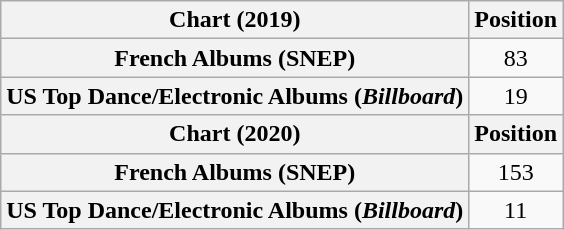<table class="wikitable plainrowheaders" style="text-align:center">
<tr>
<th scope="col">Chart (2019)</th>
<th scope="col">Position</th>
</tr>
<tr>
<th scope="row">French Albums (SNEP)</th>
<td>83</td>
</tr>
<tr>
<th scope="row">US Top Dance/Electronic Albums (<em>Billboard</em>)</th>
<td>19</td>
</tr>
<tr>
<th scope="col">Chart (2020)</th>
<th scope="col">Position</th>
</tr>
<tr>
<th scope="row">French Albums (SNEP)</th>
<td>153</td>
</tr>
<tr>
<th scope="row">US Top Dance/Electronic Albums (<em>Billboard</em>)</th>
<td>11</td>
</tr>
</table>
